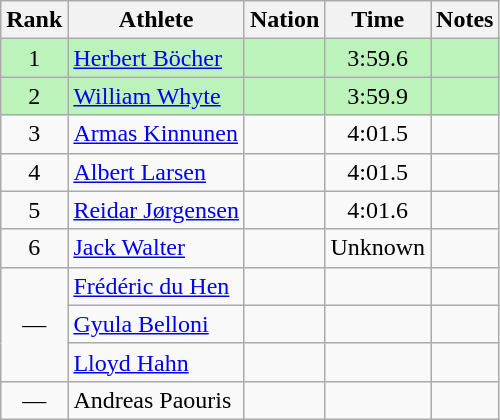<table class="wikitable sortable" style="text-align:center">
<tr>
<th>Rank</th>
<th>Athlete</th>
<th>Nation</th>
<th>Time</th>
<th>Notes</th>
</tr>
<tr bgcolor=bbf3bb>
<td>1</td>
<td align=left><a href='#'>Herbert Böcher</a></td>
<td align=left></td>
<td>3:59.6</td>
<td></td>
</tr>
<tr bgcolor=bbf3bb>
<td>2</td>
<td align=left><a href='#'>William Whyte</a></td>
<td align=left></td>
<td>3:59.9</td>
<td></td>
</tr>
<tr>
<td>3</td>
<td align=left><a href='#'>Armas Kinnunen</a></td>
<td align=left></td>
<td>4:01.5</td>
<td></td>
</tr>
<tr>
<td>4</td>
<td align=left><a href='#'>Albert Larsen</a></td>
<td align=left></td>
<td>4:01.5</td>
<td></td>
</tr>
<tr>
<td>5</td>
<td align=left><a href='#'>Reidar Jørgensen</a></td>
<td align=left></td>
<td>4:01.6</td>
<td></td>
</tr>
<tr>
<td>6</td>
<td align=left><a href='#'>Jack Walter</a></td>
<td align=left></td>
<td data-sort-value=5:00.0>Unknown</td>
<td></td>
</tr>
<tr>
<td rowspan=3 data-sort-value=7>—</td>
<td align=left><a href='#'>Frédéric du Hen</a></td>
<td align=left></td>
<td data-sort-value=6:00.0></td>
<td></td>
</tr>
<tr>
<td align=left><a href='#'>Gyula Belloni</a></td>
<td align=left></td>
<td data-sort-value=6:00.0></td>
<td></td>
</tr>
<tr>
<td align=left><a href='#'>Lloyd Hahn</a></td>
<td align=left></td>
<td data-sort-value=6:00.0></td>
<td></td>
</tr>
<tr>
<td data-sort-value=9>—</td>
<td align=left>Andreas Paouris</td>
<td align=left></td>
<td data-sort-value=9:99.9></td>
<td></td>
</tr>
</table>
